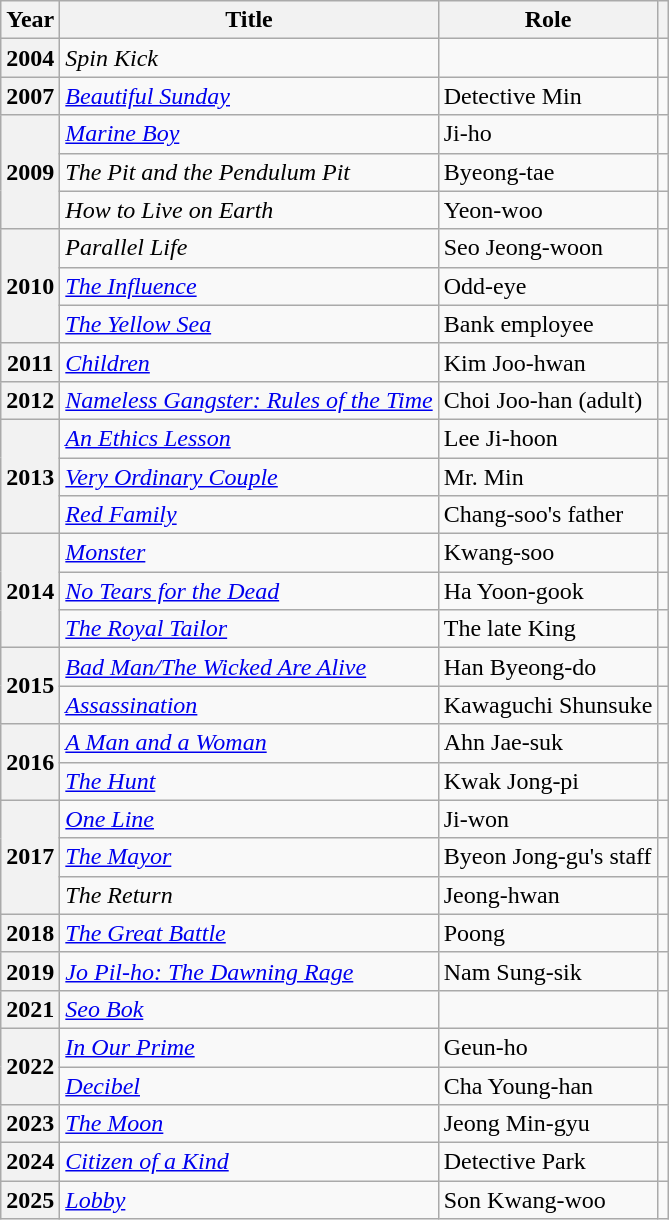<table class="wikitable plainrowheaders">
<tr>
<th scope="col">Year</th>
<th scope="col">Title</th>
<th scope="col">Role</th>
<th scope="col" class="unsortable"></th>
</tr>
<tr>
<th scope="row">2004</th>
<td><em>Spin Kick</em></td>
<td></td>
<td style="text-align:center"></td>
</tr>
<tr>
<th scope="row">2007</th>
<td><em><a href='#'>Beautiful Sunday</a></em></td>
<td>Detective Min</td>
<td style="text-align:center"></td>
</tr>
<tr>
<th scope="row" rowspan="3">2009</th>
<td><em><a href='#'>Marine Boy</a></em></td>
<td>Ji-ho</td>
<td style="text-align:center"></td>
</tr>
<tr>
<td><em>The Pit and the Pendulum Pit</em></td>
<td>Byeong-tae</td>
<td style="text-align:center"></td>
</tr>
<tr>
<td><em>How to Live on Earth</em></td>
<td>Yeon-woo</td>
<td style="text-align:center"></td>
</tr>
<tr>
<th scope="row" rowspan="3">2010</th>
<td><em>Parallel Life</em></td>
<td>Seo Jeong-woon</td>
<td style="text-align:center"></td>
</tr>
<tr>
<td><em><a href='#'>The Influence</a></em></td>
<td>Odd-eye</td>
<td style="text-align:center"></td>
</tr>
<tr>
<td><em><a href='#'>The Yellow Sea</a></em></td>
<td>Bank employee</td>
<td style="text-align:center"></td>
</tr>
<tr>
<th scope="row">2011</th>
<td><em><a href='#'>Children</a></em></td>
<td>Kim Joo-hwan</td>
<td style="text-align:center"></td>
</tr>
<tr>
<th scope="row">2012</th>
<td><em><a href='#'>Nameless Gangster: Rules of the Time</a></em></td>
<td>Choi Joo-han (adult)</td>
<td style="text-align:center"></td>
</tr>
<tr>
<th scope="row" rowspan="3">2013</th>
<td><em><a href='#'>An Ethics Lesson</a></em></td>
<td>Lee Ji-hoon</td>
<td style="text-align:center"></td>
</tr>
<tr>
<td><em><a href='#'>Very Ordinary Couple</a></em></td>
<td>Mr. Min</td>
<td style="text-align:center"></td>
</tr>
<tr>
<td><em><a href='#'>Red Family</a></em></td>
<td>Chang-soo's father</td>
<td style="text-align:center"></td>
</tr>
<tr>
<th scope="row" rowspan="3">2014</th>
<td><em><a href='#'>Monster</a></em></td>
<td>Kwang-soo</td>
<td style="text-align:center"></td>
</tr>
<tr>
<td><em><a href='#'>No Tears for the Dead</a></em></td>
<td>Ha Yoon-gook</td>
<td style="text-align:center"></td>
</tr>
<tr>
<td><em><a href='#'>The Royal Tailor </a></em></td>
<td>The late King</td>
<td style="text-align:center"></td>
</tr>
<tr>
<th scope="row" rowspan="2">2015</th>
<td><em><a href='#'>Bad Man/The Wicked Are Alive</a></em></td>
<td>Han Byeong-do</td>
<td style="text-align:center"></td>
</tr>
<tr>
<td><em><a href='#'>Assassination</a></em></td>
<td>Kawaguchi Shunsuke</td>
<td style="text-align:center"></td>
</tr>
<tr>
<th scope="row" rowspan="2">2016</th>
<td><em><a href='#'>A Man and a Woman</a></em></td>
<td>Ahn Jae-suk</td>
<td style="text-align:center"></td>
</tr>
<tr>
<td><em><a href='#'>The Hunt</a></em></td>
<td>Kwak Jong-pi</td>
<td style="text-align:center"></td>
</tr>
<tr>
<th scope="row" rowspan="3">2017</th>
<td><em><a href='#'>One Line</a></em></td>
<td>Ji-won</td>
<td style="text-align:center"></td>
</tr>
<tr>
<td><em><a href='#'>The Mayor</a></em></td>
<td>Byeon Jong-gu's staff</td>
<td style="text-align:center"></td>
</tr>
<tr>
<td><em>The Return</em></td>
<td>Jeong-hwan</td>
<td style="text-align:center"></td>
</tr>
<tr>
<th scope="row">2018</th>
<td><em><a href='#'>The Great Battle</a></em></td>
<td>Poong</td>
<td style="text-align:center"></td>
</tr>
<tr>
<th scope="row">2019</th>
<td><em><a href='#'>Jo Pil-ho: The Dawning Rage</a></em></td>
<td>Nam Sung-sik</td>
<td style="text-align:center"></td>
</tr>
<tr>
<th scope="row">2021</th>
<td><em><a href='#'>Seo Bok</a></em></td>
<td></td>
<td style="text-align:center"></td>
</tr>
<tr>
<th scope="row" rowspan="2">2022</th>
<td><em><a href='#'>In Our Prime</a></em></td>
<td>Geun-ho</td>
<td style="text-align:center"></td>
</tr>
<tr>
<td><em><a href='#'>Decibel</a></em></td>
<td>Cha Young-han</td>
<td style="text-align:center"></td>
</tr>
<tr>
<th scope="row">2023</th>
<td><a href='#'><em>The Moon</em></a></td>
<td>Jeong Min-gyu</td>
<td style="text-align:center"></td>
</tr>
<tr>
<th scope="row">2024</th>
<td><em><a href='#'>Citizen of a Kind</a></em></td>
<td>Detective Park</td>
<td style="text-align:center"></td>
</tr>
<tr>
<th scope="row">2025</th>
<td><em><a href='#'>Lobby</a></em></td>
<td>Son Kwang-woo</td>
<td style="text-align:center"></td>
</tr>
</table>
